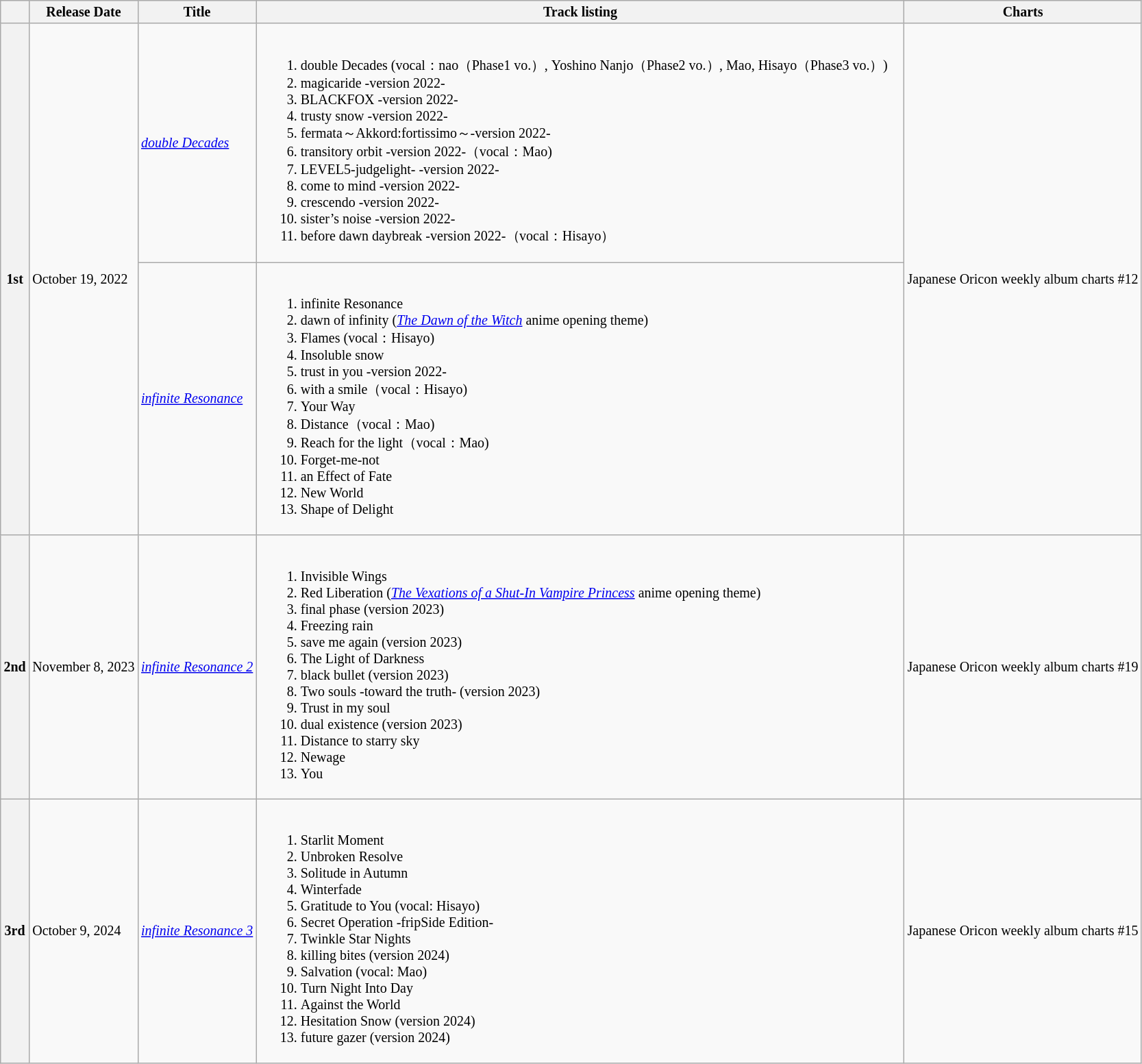<table class="wikitable" style="font-size:smaller">
<tr>
<th> </th>
<th>Release Date</th>
<th>Title</th>
<th>Track listing</th>
<th>Charts</th>
</tr>
<tr>
<th rowspan="2">1st</th>
<td rowspan="2">October 19, 2022</td>
<td><em><a href='#'>double Decades</a></em></td>
<td><br><ol><li>double Decades (vocal：nao（Phase1 vo.）, Yoshino Nanjo（Phase2 vo.）, Mao, Hisayo（Phase3 vo.）)　</li><li>magicaride -version 2022-</li><li>BLACKFOX -version 2022-</li><li>trusty snow -version 2022-</li><li>fermata～Akkord:fortissimo～-version 2022-</li><li>transitory orbit -version 2022-（vocal：Mao)</li><li>LEVEL5-judgelight- -version 2022-</li><li>come to mind -version 2022-</li><li>crescendo -version 2022-</li><li>sister’s noise -version 2022-</li><li>before dawn daybreak -version 2022-（vocal：Hisayo）</li></ol></td>
<td rowspan="2">Japanese Oricon weekly album charts #12</td>
</tr>
<tr>
<td><em><a href='#'>infinite Resonance</a></em></td>
<td><br><ol><li>infinite Resonance</li><li>dawn of infinity (<em><a href='#'>The Dawn of the Witch</a></em> anime opening theme)</li><li>Flames (vocal：Hisayo)</li><li>Insoluble snow</li><li>trust in you -version 2022-</li><li>with a smile（vocal：Hisayo)</li><li>Your Way</li><li>Distance（vocal：Mao)</li><li>Reach for the light（vocal：Mao)</li><li>Forget-me-not</li><li>an Effect of Fate</li><li>New World</li><li>Shape of Delight</li></ol></td>
</tr>
<tr>
<th>2nd</th>
<td>November 8, 2023</td>
<td><em><a href='#'>infinite Resonance 2</a></em></td>
<td><br><ol><li>Invisible Wings</li><li>Red Liberation (<em><a href='#'>The Vexations of a Shut-In Vampire Princess</a></em> anime opening theme)</li><li>final phase (version 2023)</li><li>Freezing rain</li><li>save me again (version 2023)</li><li>The Light of Darkness</li><li>black bullet (version 2023)</li><li>Two souls -toward the truth- (version 2023)</li><li>Trust in my soul</li><li>dual existence (version 2023)</li><li>Distance to starry sky</li><li>Newage</li><li>You</li></ol></td>
<td>Japanese Oricon weekly album charts #19</td>
</tr>
<tr>
<th>3rd</th>
<td>October 9, 2024</td>
<td><em><a href='#'>infinite Resonance 3</a></em></td>
<td><br><ol><li>Starlit Moment</li><li>Unbroken Resolve</li><li>Solitude in Autumn</li><li>Winterfade</li><li>Gratitude to You (vocal: Hisayo)</li><li>Secret Operation -fripSide Edition-</li><li>Twinkle Star Nights</li><li>killing bites (version 2024)</li><li>Salvation (vocal: Mao)</li><li>Turn Night Into Day</li><li>Against the World</li><li>Hesitation Snow (version 2024)</li><li>future gazer (version 2024)</li></ol></td>
<td>Japanese Oricon weekly album charts #15</td>
</tr>
</table>
